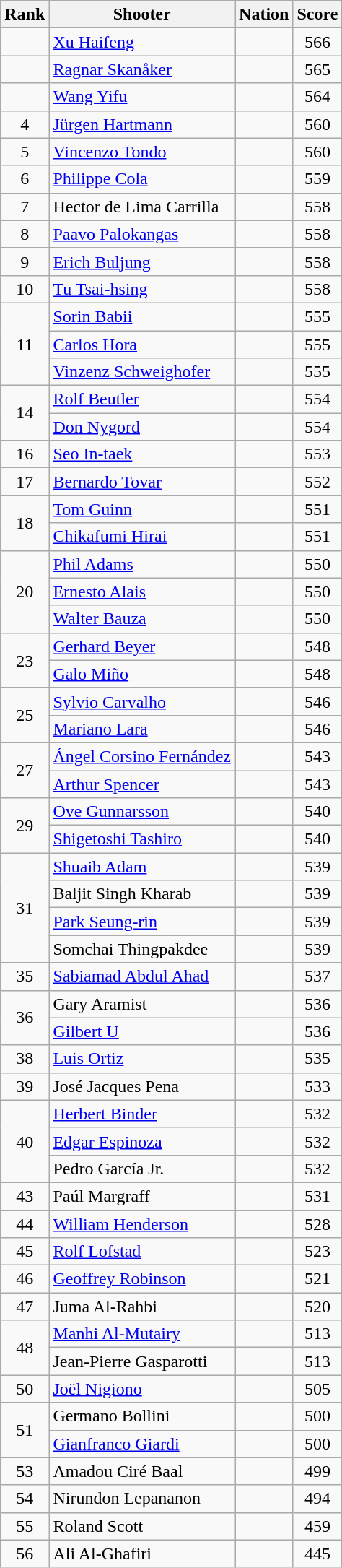<table class="wikitable sortable" style="text-align:center">
<tr>
<th>Rank</th>
<th>Shooter</th>
<th>Nation</th>
<th>Score</th>
</tr>
<tr>
<td></td>
<td align=left><a href='#'>Xu Haifeng</a></td>
<td align=left></td>
<td>566</td>
</tr>
<tr>
<td></td>
<td align=left><a href='#'>Ragnar Skanåker</a></td>
<td align=left></td>
<td>565</td>
</tr>
<tr>
<td></td>
<td align=left><a href='#'>Wang Yifu</a></td>
<td align=left></td>
<td>564</td>
</tr>
<tr>
<td>4</td>
<td align=left><a href='#'>Jürgen Hartmann</a></td>
<td align=left></td>
<td>560</td>
</tr>
<tr>
<td>5</td>
<td align=left><a href='#'>Vincenzo Tondo</a></td>
<td align=left></td>
<td>560</td>
</tr>
<tr>
<td>6</td>
<td align=left><a href='#'>Philippe Cola</a></td>
<td align=left></td>
<td>559</td>
</tr>
<tr>
<td>7</td>
<td align=left>Hector de Lima Carrilla</td>
<td align=left></td>
<td>558</td>
</tr>
<tr>
<td>8</td>
<td align=left><a href='#'>Paavo Palokangas</a></td>
<td align=left></td>
<td>558</td>
</tr>
<tr>
<td>9</td>
<td align=left><a href='#'>Erich Buljung</a></td>
<td align=left></td>
<td>558</td>
</tr>
<tr>
<td>10</td>
<td align=left><a href='#'>Tu Tsai-hsing</a></td>
<td align=left></td>
<td>558</td>
</tr>
<tr>
<td rowspan=3>11</td>
<td align=left><a href='#'>Sorin Babii</a></td>
<td align=left></td>
<td>555</td>
</tr>
<tr>
<td align=left><a href='#'>Carlos Hora</a></td>
<td align=left></td>
<td>555</td>
</tr>
<tr>
<td align=left><a href='#'>Vinzenz Schweighofer</a></td>
<td align=left></td>
<td>555</td>
</tr>
<tr>
<td rowspan=2>14</td>
<td align=left><a href='#'>Rolf Beutler</a></td>
<td align=left></td>
<td>554</td>
</tr>
<tr>
<td align=left><a href='#'>Don Nygord</a></td>
<td align=left></td>
<td>554</td>
</tr>
<tr>
<td>16</td>
<td align=left><a href='#'>Seo In-taek</a></td>
<td align=left></td>
<td>553</td>
</tr>
<tr>
<td>17</td>
<td align=left><a href='#'>Bernardo Tovar</a></td>
<td align=left></td>
<td>552</td>
</tr>
<tr>
<td rowspan=2>18</td>
<td align=left><a href='#'>Tom Guinn</a></td>
<td align=left></td>
<td>551</td>
</tr>
<tr>
<td align=left><a href='#'>Chikafumi Hirai</a></td>
<td align=left></td>
<td>551</td>
</tr>
<tr>
<td rowspan=3>20</td>
<td align=left><a href='#'>Phil Adams</a></td>
<td align=left></td>
<td>550</td>
</tr>
<tr>
<td align=left><a href='#'>Ernesto Alais</a></td>
<td align=left></td>
<td>550</td>
</tr>
<tr>
<td align=left><a href='#'>Walter Bauza</a></td>
<td align=left></td>
<td>550</td>
</tr>
<tr>
<td rowspan=2>23</td>
<td align=left><a href='#'>Gerhard Beyer</a></td>
<td align=left></td>
<td>548</td>
</tr>
<tr>
<td align=left><a href='#'>Galo Miño</a></td>
<td align=left></td>
<td>548</td>
</tr>
<tr>
<td rowspan=2>25</td>
<td align=left><a href='#'>Sylvio Carvalho</a></td>
<td align=left></td>
<td>546</td>
</tr>
<tr>
<td align=left><a href='#'>Mariano Lara</a></td>
<td align=left></td>
<td>546</td>
</tr>
<tr>
<td rowspan=2>27</td>
<td align=left><a href='#'>Ángel Corsino Fernández</a></td>
<td align=left></td>
<td>543</td>
</tr>
<tr>
<td align=left><a href='#'>Arthur Spencer</a></td>
<td align=left></td>
<td>543</td>
</tr>
<tr>
<td rowspan=2>29</td>
<td align=left><a href='#'>Ove Gunnarsson</a></td>
<td align=left></td>
<td>540</td>
</tr>
<tr>
<td align=left><a href='#'>Shigetoshi Tashiro</a></td>
<td align=left></td>
<td>540</td>
</tr>
<tr>
<td rowspan=4>31</td>
<td align=left><a href='#'>Shuaib Adam</a></td>
<td align=left></td>
<td>539</td>
</tr>
<tr>
<td align=left>Baljit Singh Kharab</td>
<td align=left></td>
<td>539</td>
</tr>
<tr>
<td align=left><a href='#'>Park Seung-rin</a></td>
<td align=left></td>
<td>539</td>
</tr>
<tr>
<td align=left>Somchai Thingpakdee</td>
<td align=left></td>
<td>539</td>
</tr>
<tr>
<td>35</td>
<td align=left><a href='#'>Sabiamad Abdul Ahad</a></td>
<td align=left></td>
<td>537</td>
</tr>
<tr>
<td rowspan=2>36</td>
<td align=left>Gary Aramist</td>
<td align=left></td>
<td>536</td>
</tr>
<tr>
<td align=left><a href='#'>Gilbert U</a></td>
<td align=left></td>
<td>536</td>
</tr>
<tr>
<td>38</td>
<td align=left><a href='#'>Luis Ortiz</a></td>
<td align=left></td>
<td>535</td>
</tr>
<tr>
<td>39</td>
<td align=left>José Jacques Pena</td>
<td align=left></td>
<td>533</td>
</tr>
<tr>
<td rowspan=3>40</td>
<td align=left><a href='#'>Herbert Binder</a></td>
<td align=left></td>
<td>532</td>
</tr>
<tr>
<td align=left><a href='#'>Edgar Espinoza</a></td>
<td align=left></td>
<td>532</td>
</tr>
<tr>
<td align=left>Pedro García Jr.</td>
<td align=left></td>
<td>532</td>
</tr>
<tr>
<td>43</td>
<td align=left>Paúl Margraff</td>
<td align=left></td>
<td>531</td>
</tr>
<tr>
<td>44</td>
<td align=left><a href='#'>William Henderson</a></td>
<td align=left></td>
<td>528</td>
</tr>
<tr>
<td>45</td>
<td align=left><a href='#'>Rolf Lofstad</a></td>
<td align=left></td>
<td>523</td>
</tr>
<tr>
<td>46</td>
<td align=left><a href='#'>Geoffrey Robinson</a></td>
<td align=left></td>
<td>521</td>
</tr>
<tr>
<td>47</td>
<td align=left>Juma Al-Rahbi</td>
<td align=left></td>
<td>520</td>
</tr>
<tr>
<td rowspan=2>48</td>
<td align=left><a href='#'>Manhi Al-Mutairy</a></td>
<td align=left></td>
<td>513</td>
</tr>
<tr>
<td align=left>Jean-Pierre Gasparotti</td>
<td align=left></td>
<td>513</td>
</tr>
<tr>
<td>50</td>
<td align=left><a href='#'>Joël Nigiono</a></td>
<td align=left></td>
<td>505</td>
</tr>
<tr>
<td rowspan=2>51</td>
<td align=left>Germano Bollini</td>
<td align=left></td>
<td>500</td>
</tr>
<tr>
<td align=left><a href='#'>Gianfranco Giardi</a></td>
<td align=left></td>
<td>500</td>
</tr>
<tr>
<td>53</td>
<td align=left>Amadou Ciré Baal</td>
<td align=left></td>
<td>499</td>
</tr>
<tr>
<td>54</td>
<td align=left>Nirundon Lepananon</td>
<td align=left></td>
<td>494</td>
</tr>
<tr>
<td>55</td>
<td align=left>Roland Scott</td>
<td align=left></td>
<td>459</td>
</tr>
<tr>
<td>56</td>
<td align=left>Ali Al-Ghafiri</td>
<td align=left></td>
<td>445</td>
</tr>
</table>
